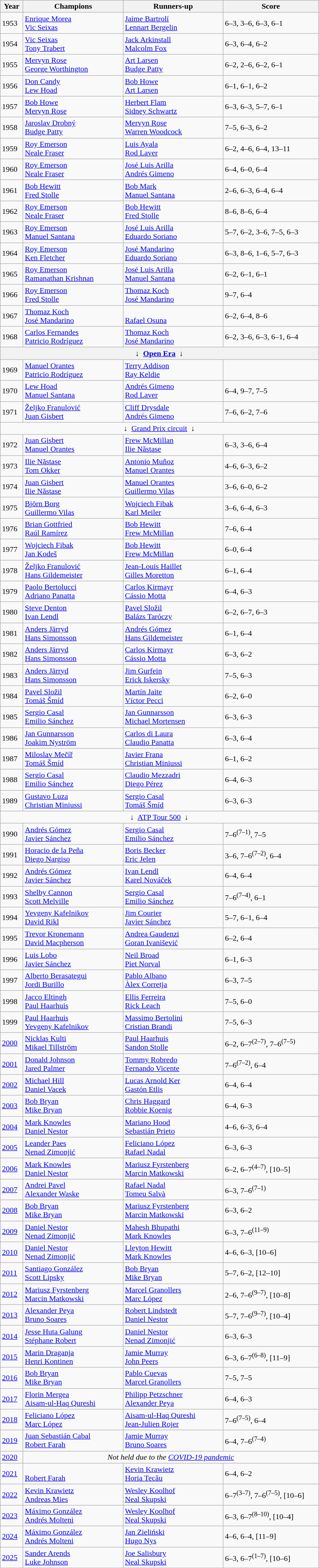<table class=wikitable>
<tr>
<th style="width:40px">Year</th>
<th style="width:200px">Champions</th>
<th style="width:200px">Runners-up</th>
<th style="width:190px" class="unsortable">Score</th>
</tr>
<tr>
<td>1953</td>
<td> <a href='#'>Enrique Morea</a><br> <a href='#'>Vic Seixas</a></td>
<td> <a href='#'>Jaime Bartrolí</a><br> <a href='#'>Lennart Bergelin</a></td>
<td>6–3, 3–6, 6–3, 6–1</td>
</tr>
<tr>
<td>1954</td>
<td> <a href='#'>Vic Seixas</a> <br> <a href='#'>Tony Trabert</a></td>
<td> <a href='#'>Jack Arkinstall</a><br> <a href='#'>Malcolm Fox</a></td>
<td>6–3, 6–4, 6–2</td>
</tr>
<tr>
<td>1955</td>
<td> <a href='#'>Mervyn Rose</a><br> <a href='#'>George Worthington</a></td>
<td> <a href='#'>Art Larsen</a><br> <a href='#'>Budge Patty</a></td>
<td>6–2, 2–6, 6–2, 6–1</td>
</tr>
<tr>
<td>1956</td>
<td> <a href='#'>Don Candy</a><br> <a href='#'>Lew Hoad</a></td>
<td> <a href='#'>Bob Howe</a><br> <a href='#'>Art Larsen</a></td>
<td>6–1, 6–1, 6–2</td>
</tr>
<tr>
<td>1957</td>
<td> <a href='#'>Bob Howe</a><br> <a href='#'>Mervyn Rose</a> </td>
<td> <a href='#'>Herbert Flam</a><br> <a href='#'>Sidney Schwartz</a></td>
<td>6–3, 6–3, 5–7, 6–1</td>
</tr>
<tr>
<td>1958</td>
<td> <a href='#'>Jaroslav Drobný</a><br> <a href='#'>Budge Patty</a></td>
<td> <a href='#'>Mervyn Rose</a><br> <a href='#'>Warren Woodcock</a></td>
<td>7–5, 6–3, 6–2</td>
</tr>
<tr>
<td>1959</td>
<td> <a href='#'>Roy Emerson</a><br> <a href='#'>Neale Fraser</a></td>
<td> <a href='#'>Luis Ayala</a><br> <a href='#'>Rod Laver</a></td>
<td>6–2, 4–6, 6–4, 13–11</td>
</tr>
<tr>
<td>1960</td>
<td> <a href='#'>Roy Emerson</a> <br> <a href='#'>Neale Fraser</a> </td>
<td> <a href='#'>José Luis Arilla</a><br> <a href='#'>Andrés Gimeno</a></td>
<td>6–4, 6–0, 6–4</td>
</tr>
<tr>
<td>1961</td>
<td> <a href='#'>Bob Hewitt</a><br> <a href='#'>Fred Stolle</a></td>
<td> <a href='#'>Bob Mark</a><br> <a href='#'>Manuel Santana</a></td>
<td>2–6, 6–3, 6–4, 6–4</td>
</tr>
<tr>
<td>1962</td>
<td> <a href='#'>Roy Emerson</a> <br> <a href='#'>Neale Fraser</a> </td>
<td> <a href='#'>Bob Hewitt</a><br> <a href='#'>Fred Stolle</a></td>
<td>8–6, 8–6, 6–4</td>
</tr>
<tr>
<td>1963</td>
<td> <a href='#'>Roy Emerson</a> <br> <a href='#'>Manuel Santana</a></td>
<td> <a href='#'>José Luis Arilla</a><br> <a href='#'>Eduardo Soriano</a></td>
<td>5–7, 6–2, 3–6, 7–5, 6–3</td>
</tr>
<tr>
<td>1964</td>
<td> <a href='#'>Roy Emerson</a> <br> <a href='#'>Ken Fletcher</a></td>
<td> <a href='#'>José Mandarino</a><br> <a href='#'>Eduardo Soriano</a></td>
<td>6–3, 8–6, 1–6, 5–7, 6–3</td>
</tr>
<tr>
<td>1965</td>
<td> <a href='#'>Roy Emerson</a> <br> <a href='#'>Ramanathan Krishnan</a></td>
<td> <a href='#'>José Luis Arilla</a><br> <a href='#'>Manuel Santana</a></td>
<td>6–2, 6–1, 6–1</td>
</tr>
<tr>
<td>1966</td>
<td> <a href='#'>Roy Emerson</a> <br> <a href='#'>Fred Stolle</a> </td>
<td> <a href='#'>Thomaz Koch</a><br> <a href='#'>José Mandarino</a></td>
<td>9–7, 6–4</td>
</tr>
<tr>
<td>1967</td>
<td> <a href='#'>Thomaz Koch</a><br> <a href='#'>José Mandarino</a></td>
<td><br> <a href='#'>Rafael Osuna</a></td>
<td>6–2, 6–4, 8–6</td>
</tr>
<tr>
<td>1968</td>
<td> <a href='#'>Carlos Fernandes</a><br> <a href='#'>Patricio Rodríguez</a></td>
<td> <a href='#'>Thomaz Koch</a><br> <a href='#'>José Mandarino</a></td>
<td>6–2, 3–6, 6–3, 6–1, 6–4</td>
</tr>
<tr>
<th colspan=5 align=center>↓  <a href='#'>Open Era</a>  ↓</th>
</tr>
<tr>
<td>1969</td>
<td> <a href='#'>Manuel Orantes</a><br> <a href='#'>Patricio Rodríguez</a></td>
<td> <a href='#'>Terry Addison</a><br> <a href='#'>Ray Keldie</a></td>
<td></td>
</tr>
<tr>
<td>1970</td>
<td> <a href='#'>Lew Hoad</a> <br> <a href='#'>Manuel Santana</a> </td>
<td> <a href='#'>Andrés Gimeno</a><br> <a href='#'>Rod Laver</a></td>
<td>6–4, 9–7, 7–5</td>
</tr>
<tr>
<td>1971</td>
<td> <a href='#'>Željko Franulović</a><br> <a href='#'>Juan Gisbert</a></td>
<td> <a href='#'>Cliff Drysdale</a><br> <a href='#'>Andrés Gimeno</a></td>
<td>7–6, 6–2, 7–6</td>
</tr>
<tr>
<td colspan=5 align=center>↓  <a href='#'>Grand Prix circuit</a>  ↓</td>
</tr>
<tr>
<td>1972</td>
<td> <a href='#'>Juan Gisbert</a> <br> <a href='#'>Manuel Orantes</a> </td>
<td> <a href='#'>Frew McMillan</a><br> <a href='#'>Ilie Năstase</a></td>
<td>6–3, 3–6, 6–4</td>
</tr>
<tr>
<td>1973</td>
<td> <a href='#'>Ilie Năstase</a><br> <a href='#'>Tom Okker</a></td>
<td> <a href='#'>Antonio Muñoz</a><br> <a href='#'>Manuel Orantes</a></td>
<td>4–6, 6–3, 6–2</td>
</tr>
<tr>
<td>1974</td>
<td> <a href='#'>Juan Gisbert</a> <br> <a href='#'>Ilie Năstase</a> </td>
<td> <a href='#'>Manuel Orantes</a><br> <a href='#'>Guillermo Vilas</a></td>
<td>3–6, 6–0, 6–2</td>
</tr>
<tr>
<td>1975</td>
<td> <a href='#'>Björn Borg</a><br> <a href='#'>Guillermo Vilas</a></td>
<td> <a href='#'>Wojciech Fibak</a><br> <a href='#'>Karl Meiler</a></td>
<td>3–6, 6–4, 6–3</td>
</tr>
<tr>
<td>1976</td>
<td> <a href='#'>Brian Gottfried</a><br> <a href='#'>Raúl Ramírez</a></td>
<td> <a href='#'>Bob Hewitt</a><br> <a href='#'>Frew McMillan</a></td>
<td>7–6, 6–4</td>
</tr>
<tr>
<td>1977</td>
<td> <a href='#'>Wojciech Fibak</a><br> <a href='#'>Jan Kodeš</a></td>
<td> <a href='#'>Bob Hewitt</a><br> <a href='#'>Frew McMillan</a></td>
<td>6–0, 6–4</td>
</tr>
<tr>
<td>1978</td>
<td> <a href='#'>Željko Franulović</a><br> <a href='#'>Hans Gildemeister</a></td>
<td> <a href='#'>Jean-Louis Haillet</a><br> <a href='#'>Gilles Moretton</a></td>
<td>6–1, 6–4</td>
</tr>
<tr>
<td>1979</td>
<td> <a href='#'>Paolo Bertolucci</a><br> <a href='#'>Adriano Panatta</a></td>
<td> <a href='#'>Carlos Kirmayr</a><br> <a href='#'>Cássio Motta</a></td>
<td>6–4, 6–3</td>
</tr>
<tr>
<td>1980</td>
<td> <a href='#'>Steve Denton</a><br> <a href='#'>Ivan Lendl</a></td>
<td> <a href='#'>Pavel Složil</a><br> <a href='#'>Balázs Taróczy</a></td>
<td>6–2, 6–7, 6–3</td>
</tr>
<tr>
<td>1981</td>
<td> <a href='#'>Anders Järryd</a><br> <a href='#'>Hans Simonsson</a></td>
<td> <a href='#'>Andrés Gómez</a><br> <a href='#'>Hans Gildemeister</a></td>
<td>6–1, 6–4</td>
</tr>
<tr>
<td>1982</td>
<td> <a href='#'>Anders Järryd</a> <br> <a href='#'>Hans Simonsson</a> </td>
<td> <a href='#'>Carlos Kirmayr</a><br> <a href='#'>Cássio Motta</a></td>
<td>6–3, 6–2</td>
</tr>
<tr>
<td>1983</td>
<td> <a href='#'>Anders Järryd</a> <br> <a href='#'>Hans Simonsson</a> </td>
<td> <a href='#'>Jim Gurfein</a><br> <a href='#'>Erick Iskersky</a></td>
<td>7–5, 6–3</td>
</tr>
<tr>
<td>1984</td>
<td> <a href='#'>Pavel Složil</a><br> <a href='#'>Tomáš Šmíd</a></td>
<td> <a href='#'>Martín Jaite</a><br> <a href='#'>Víctor Pecci</a></td>
<td>6–2, 6–0</td>
</tr>
<tr>
<td>1985</td>
<td> <a href='#'>Sergio Casal</a><br> <a href='#'>Emilio Sánchez</a></td>
<td> <a href='#'>Jan Gunnarsson</a><br> <a href='#'>Michael Mortensen</a></td>
<td>6–3, 6–3</td>
</tr>
<tr>
<td>1986</td>
<td> <a href='#'>Jan Gunnarsson</a><br> <a href='#'>Joakim Nyström</a></td>
<td> <a href='#'>Carlos di Laura</a><br> <a href='#'>Claudio Panatta</a></td>
<td>6–3, 6–4</td>
</tr>
<tr>
<td>1987</td>
<td> <a href='#'>Miloslav Mečíř</a><br> <a href='#'>Tomáš Šmíd</a> </td>
<td> <a href='#'>Javier Frana</a><br> <a href='#'>Christian Miniussi</a></td>
<td>6–1, 6–2</td>
</tr>
<tr>
<td>1988</td>
<td> <a href='#'>Sergio Casal</a> <br> <a href='#'>Emilio Sánchez</a> </td>
<td> <a href='#'>Claudio Mezzadri</a><br> <a href='#'>Diego Pérez</a></td>
<td>6–4, 6–3</td>
</tr>
<tr>
<td>1989</td>
<td> <a href='#'>Gustavo Luza</a><br> <a href='#'>Christian Miniussi</a></td>
<td> <a href='#'>Sergio Casal</a><br> <a href='#'>Tomáš Šmíd</a></td>
<td>6–3, 6–3</td>
</tr>
<tr>
<td colspan=5 align=center>↓  <a href='#'>ATP Tour 500</a>  ↓</td>
</tr>
<tr>
<td>1990</td>
<td> <a href='#'>Andrés Gómez</a><br> <a href='#'>Javier Sánchez</a></td>
<td> <a href='#'>Sergio Casal</a><br> <a href='#'>Emilio Sánchez</a></td>
<td>7–6<sup>(7–1)</sup>, 7–5</td>
</tr>
<tr>
<td>1991</td>
<td> <a href='#'>Horacio de la Peña</a><br> <a href='#'>Diego Nargiso</a></td>
<td> <a href='#'>Boris Becker</a><br> <a href='#'>Eric Jelen</a></td>
<td>3–6, 7–6<sup>(7–2)</sup>, 6–4</td>
</tr>
<tr>
<td>1992</td>
<td> <a href='#'>Andrés Gómez</a> <br> <a href='#'>Javier Sánchez</a> </td>
<td> <a href='#'>Ivan Lendl</a><br> <a href='#'>Karel Nováček</a></td>
<td>6–4, 6–4</td>
</tr>
<tr>
<td>1993</td>
<td> <a href='#'>Shelby Cannon</a><br> <a href='#'>Scott Melville</a></td>
<td> <a href='#'>Sergio Casal</a><br> <a href='#'>Emilio Sánchez</a></td>
<td>7–6<sup>(7–4)</sup>, 6–1</td>
</tr>
<tr>
<td>1994</td>
<td> <a href='#'>Yevgeny Kafelnikov</a><br> <a href='#'>David Rikl</a></td>
<td> <a href='#'>Jim Courier</a><br> <a href='#'>Javier Sánchez</a></td>
<td>5–7, 6–1, 6–4</td>
</tr>
<tr>
<td>1995</td>
<td> <a href='#'>Trevor Kronemann</a><br> <a href='#'>David Macpherson</a></td>
<td> <a href='#'>Andrea Gaudenzi</a><br> <a href='#'>Goran Ivanišević</a></td>
<td>6–2, 6–4</td>
</tr>
<tr>
<td>1996</td>
<td> <a href='#'>Luis Lobo</a><br> <a href='#'>Javier Sánchez</a> </td>
<td> <a href='#'>Neil Broad</a><br> <a href='#'>Piet Norval</a></td>
<td>6–1, 6–3</td>
</tr>
<tr>
<td>1997</td>
<td> <a href='#'>Alberto Berasategui</a><br> <a href='#'>Jordi Burillo</a></td>
<td> <a href='#'>Pablo Albano</a><br> <a href='#'>Àlex Corretja</a></td>
<td>6–3, 7–5</td>
</tr>
<tr>
<td>1998</td>
<td> <a href='#'>Jacco Eltingh</a><br> <a href='#'>Paul Haarhuis</a></td>
<td> <a href='#'>Ellis Ferreira</a><br> <a href='#'>Rick Leach</a></td>
<td>7–5, 6–0</td>
</tr>
<tr>
<td>1999</td>
<td> <a href='#'>Paul Haarhuis</a> <br> <a href='#'>Yevgeny Kafelnikov</a> </td>
<td> <a href='#'>Massimo Bertolini</a><br> <a href='#'>Cristian Brandi</a></td>
<td>7–5, 6–3</td>
</tr>
<tr>
<td><a href='#'>2000</a></td>
<td> <a href='#'>Nicklas Kulti</a><br> <a href='#'>Mikael Tillström</a></td>
<td> <a href='#'>Paul Haarhuis</a><br> <a href='#'>Sandon Stolle</a></td>
<td>6–2, 6–7<sup>(2–7)</sup>, 7–6<sup>(7–5)</sup></td>
</tr>
<tr>
<td><a href='#'>2001</a></td>
<td> <a href='#'>Donald Johnson</a><br> <a href='#'>Jared Palmer</a></td>
<td> <a href='#'>Tommy Robredo</a><br> <a href='#'>Fernando Vicente</a></td>
<td>7–6<sup>(7–2)</sup>, 6–4</td>
</tr>
<tr>
<td><a href='#'>2002</a></td>
<td> <a href='#'>Michael Hill</a><br> <a href='#'>Daniel Vacek</a></td>
<td> <a href='#'>Lucas Arnold Ker</a><br> <a href='#'>Gastón Etlis</a></td>
<td>6–4, 6–4</td>
</tr>
<tr>
<td><a href='#'>2003</a></td>
<td> <a href='#'>Bob Bryan</a><br> <a href='#'>Mike Bryan</a></td>
<td> <a href='#'>Chris Haggard</a><br> <a href='#'>Robbie Koenig</a></td>
<td>6–4, 6–3</td>
</tr>
<tr>
<td><a href='#'>2004</a></td>
<td> <a href='#'>Mark Knowles</a><br> <a href='#'>Daniel Nestor</a></td>
<td> <a href='#'>Mariano Hood</a><br> <a href='#'>Sebastián Prieto</a></td>
<td>4–6, 6–3, 6–4</td>
</tr>
<tr>
<td><a href='#'>2005</a></td>
<td> <a href='#'>Leander Paes</a><br> <a href='#'>Nenad Zimonjić</a></td>
<td> <a href='#'>Feliciano López</a><br> <a href='#'>Rafael Nadal</a></td>
<td>6–3, 6–3</td>
</tr>
<tr>
<td><a href='#'>2006</a></td>
<td> <a href='#'>Mark Knowles</a> <br> <a href='#'>Daniel Nestor</a> </td>
<td> <a href='#'>Mariusz Fyrstenberg</a><br> <a href='#'>Marcin Matkowski</a></td>
<td>6–2, 6–7<sup>(4–7)</sup>, [10–5]</td>
</tr>
<tr>
<td><a href='#'>2007</a></td>
<td> <a href='#'>Andrei Pavel</a><br> <a href='#'>Alexander Waske</a></td>
<td> <a href='#'>Rafael Nadal</a><br> <a href='#'>Tomeu Salvà</a></td>
<td>6–3, 7–6<sup>(7–1)</sup></td>
</tr>
<tr>
<td><a href='#'>2008</a></td>
<td> <a href='#'>Bob Bryan</a> <br> <a href='#'>Mike Bryan</a> </td>
<td> <a href='#'>Mariusz Fyrstenberg</a><br> <a href='#'>Marcin Matkowski</a></td>
<td>6–3, 6–2</td>
</tr>
<tr>
<td><a href='#'>2009</a></td>
<td> <a href='#'>Daniel Nestor</a> <br> <a href='#'>Nenad Zimonjić</a> </td>
<td> <a href='#'>Mahesh Bhupathi</a><br> <a href='#'>Mark Knowles</a></td>
<td>6–3, 7–6<sup>(11–9)</sup></td>
</tr>
<tr>
<td><a href='#'>2010</a></td>
<td> <a href='#'>Daniel Nestor</a> <br> <a href='#'>Nenad Zimonjić</a> </td>
<td> <a href='#'>Lleyton Hewitt</a><br> <a href='#'>Mark Knowles</a></td>
<td>4–6, 6–3, [10–6]</td>
</tr>
<tr>
<td><a href='#'>2011</a></td>
<td> <a href='#'>Santiago González</a><br> <a href='#'>Scott Lipsky</a></td>
<td> <a href='#'>Bob Bryan</a><br> <a href='#'>Mike Bryan</a></td>
<td>5–7, 6–2, [12–10]</td>
</tr>
<tr>
<td><a href='#'>2012</a></td>
<td> <a href='#'>Mariusz Fyrstenberg</a><br> <a href='#'>Marcin Matkowski</a></td>
<td> <a href='#'>Marcel Granollers</a><br> <a href='#'>Marc López</a></td>
<td>2–6, 7–6<sup>(9–7)</sup>, [10–8]</td>
</tr>
<tr>
<td><a href='#'>2013</a></td>
<td> <a href='#'>Alexander Peya</a><br> <a href='#'>Bruno Soares</a></td>
<td> <a href='#'>Robert Lindstedt</a><br> <a href='#'>Daniel Nestor</a></td>
<td>5–7, 7–6<sup>(9–7)</sup>, [10–4]</td>
</tr>
<tr>
<td><a href='#'>2014</a></td>
<td> <a href='#'>Jesse Huta Galung</a><br> <a href='#'>Stéphane Robert</a></td>
<td> <a href='#'>Daniel Nestor</a><br> <a href='#'>Nenad Zimonjić</a></td>
<td>6–3, 6–3</td>
</tr>
<tr>
<td><a href='#'>2015</a></td>
<td> <a href='#'>Marin Draganja</a><br> <a href='#'>Henri Kontinen</a></td>
<td> <a href='#'>Jamie Murray</a><br> <a href='#'>John Peers</a></td>
<td>6–3, 6–7<sup>(6–8)</sup>, [11–9]</td>
</tr>
<tr>
<td><a href='#'>2016</a></td>
<td> <a href='#'>Bob Bryan</a> <br> <a href='#'>Mike Bryan</a> </td>
<td> <a href='#'>Pablo Cuevas</a><br> <a href='#'>Marcel Granollers</a></td>
<td>7–5, 7–5</td>
</tr>
<tr>
<td><a href='#'>2017</a></td>
<td> <a href='#'>Florin Mergea</a><br> <a href='#'>Aisam-ul-Haq Qureshi</a></td>
<td> <a href='#'>Philipp Petzschner</a><br> <a href='#'>Alexander Peya</a></td>
<td>6–4, 6–3</td>
</tr>
<tr>
<td><a href='#'>2018</a></td>
<td> <a href='#'>Feliciano López</a><br> <a href='#'>Marc López</a></td>
<td> <a href='#'>Aisam-ul-Haq Qureshi</a><br> <a href='#'>Jean-Julien Rojer</a></td>
<td>7–6<sup>(7–5)</sup>, 6–4</td>
</tr>
<tr>
<td><a href='#'>2019</a></td>
<td> <a href='#'>Juan Sebastián Cabal</a><br> <a href='#'>Robert Farah</a></td>
<td> <a href='#'>Jamie Murray</a><br> <a href='#'>Bruno Soares</a></td>
<td>6–4, 7–6<sup>(7–4)</sup></td>
</tr>
<tr>
<td><a href='#'>2020</a></td>
<td colspan="3" style="text-align:center;"><em>Not held due to the <a href='#'>COVID-19 pandemic</a></em></td>
</tr>
<tr>
<td><a href='#'>2021</a></td>
<td><br> <a href='#'>Robert Farah</a> </td>
<td> <a href='#'>Kevin Krawietz</a><br> <a href='#'>Horia Tecău</a></td>
<td>6–4, 6–2</td>
</tr>
<tr>
<td><a href='#'>2022</a></td>
<td> <a href='#'>Kevin Krawietz</a><br> <a href='#'>Andreas Mies</a></td>
<td> <a href='#'>Wesley Koolhof</a><br> <a href='#'>Neal Skupski</a></td>
<td>6–7<sup>(3–7)</sup>, 7–6<sup>(7–5)</sup>, [10–6]</td>
</tr>
<tr>
<td><a href='#'>2023</a></td>
<td> <a href='#'>Máximo González</a><br>  <a href='#'>Andrés Molteni</a></td>
<td> <a href='#'>Wesley Koolhof</a> <br>  <a href='#'>Neal Skupski</a></td>
<td>6–3, 6–7<sup>(8–10)</sup>, [10–4]</td>
</tr>
<tr>
<td><a href='#'>2024</a></td>
<td> <a href='#'>Máximo González</a> <br>  <a href='#'>Andrés Molteni</a> </td>
<td> <a href='#'>Jan Zieliński</a> <br>  <a href='#'>Hugo Nys</a></td>
<td>4–6, 6–4, [11–9]</td>
</tr>
<tr>
<td><a href='#'>2025</a></td>
<td> <a href='#'>Sander Arends</a> <br>  <a href='#'>Luke Johnson</a></td>
<td> <a href='#'>Joe Salisbury</a> <br>  <a href='#'>Neal Skupski</a></td>
<td>6–3, 6–7<sup>(1–7)</sup>, [10–6]</td>
</tr>
</table>
